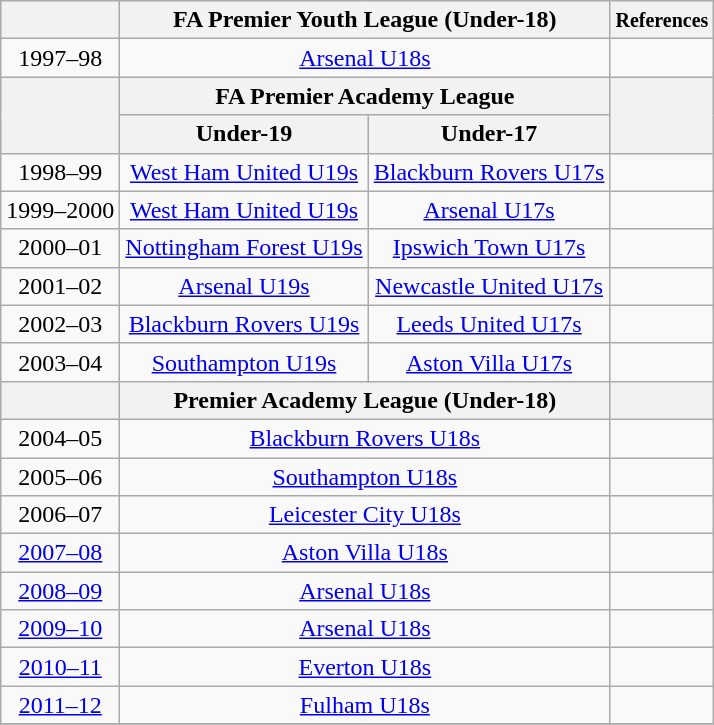<table class="wikitable" style="text-align: center">
<tr>
<th> </th>
<th colspan=2>FA Premier Youth League (Under-18)</th>
<th><small>References</small></th>
</tr>
<tr>
<td>1997–98</td>
<td colspan=2><a href='#'>Arsenal U18s</a></td>
<td></td>
</tr>
<tr>
<th rowspan=2> </th>
<th colspan=2>FA Premier Academy League</th>
<th rowspan=2> </th>
</tr>
<tr>
<th>Under-19</th>
<th>Under-17</th>
</tr>
<tr>
<td>1998–99</td>
<td><a href='#'>West Ham United U19s</a></td>
<td><a href='#'>Blackburn Rovers U17s</a></td>
<td></td>
</tr>
<tr>
<td>1999–2000</td>
<td><a href='#'>West Ham United U19s</a></td>
<td><a href='#'>Arsenal U17s</a></td>
<td></td>
</tr>
<tr>
<td>2000–01</td>
<td><a href='#'>Nottingham Forest U19s</a></td>
<td><a href='#'>Ipswich Town U17s</a></td>
<td></td>
</tr>
<tr>
<td>2001–02</td>
<td><a href='#'>Arsenal U19s</a></td>
<td><a href='#'>Newcastle United U17s</a></td>
<td></td>
</tr>
<tr>
<td>2002–03</td>
<td><a href='#'>Blackburn Rovers U19s</a></td>
<td><a href='#'>Leeds United U17s</a></td>
<td></td>
</tr>
<tr>
<td>2003–04</td>
<td><a href='#'>Southampton U19s</a></td>
<td><a href='#'>Aston Villa U17s</a></td>
<td></td>
</tr>
<tr>
<th> </th>
<th colspan=2>Premier Academy League (Under-18)</th>
<th> </th>
</tr>
<tr>
<td>2004–05</td>
<td colspan=2><a href='#'>Blackburn Rovers U18s</a></td>
<td></td>
</tr>
<tr>
<td>2005–06</td>
<td colspan=2><a href='#'>Southampton U18s</a></td>
<td></td>
</tr>
<tr>
<td>2006–07</td>
<td colspan=2><a href='#'>Leicester City U18s</a></td>
<td></td>
</tr>
<tr>
<td><a href='#'>2007–08</a></td>
<td colspan=2><a href='#'>Aston Villa U18s</a></td>
<td></td>
</tr>
<tr>
<td><a href='#'>2008–09</a></td>
<td colspan=2><a href='#'>Arsenal U18s</a></td>
<td></td>
</tr>
<tr>
<td><a href='#'>2009–10</a></td>
<td colspan=2><a href='#'>Arsenal U18s</a></td>
<td></td>
</tr>
<tr>
<td><a href='#'>2010–11</a></td>
<td colspan=2><a href='#'>Everton U18s</a></td>
<td></td>
</tr>
<tr>
<td><a href='#'>2011–12</a></td>
<td colspan=2><a href='#'>Fulham U18s</a></td>
<td></td>
</tr>
<tr>
</tr>
</table>
